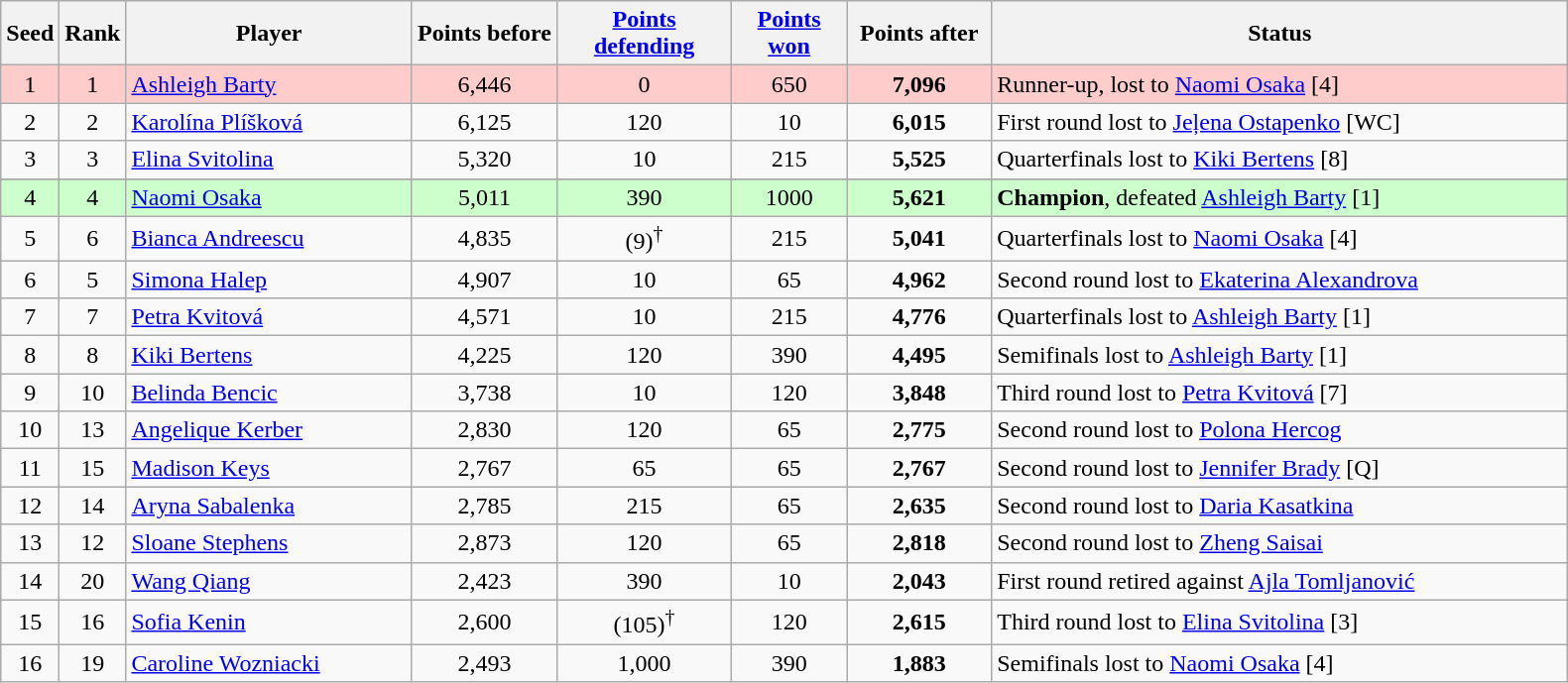<table class="wikitable sortable">
<tr>
<th style="width:30px;">Seed</th>
<th style="width:30px;">Rank</th>
<th style="width:185px;">Player</th>
<th style="width:90px;">Points before</th>
<th style="width:110px;"><a href='#'>Points defending</a></th>
<th style="width:70px;"><a href='#'>Points won</a></th>
<th style="width:90px;">Points after</th>
<th style="width:380px;">Status</th>
</tr>
<tr style="background:#fcc;">
<td style="text-align:center;">1</td>
<td style="text-align:center;">1</td>
<td> <a href='#'>Ashleigh Barty</a></td>
<td style="text-align:center;">6,446</td>
<td style="text-align:center;">0</td>
<td style="text-align:center;">650</td>
<td style="text-align:center;"><strong>7,096</strong></td>
<td>Runner-up, lost to  <a href='#'>Naomi Osaka</a> [4]</td>
</tr>
<tr>
<td style="text-align:center;">2</td>
<td style="text-align:center;">2</td>
<td> <a href='#'>Karolína Plíšková</a></td>
<td style="text-align:center;">6,125</td>
<td style="text-align:center;">120</td>
<td style="text-align:center;">10</td>
<td style="text-align:center;"><strong>6,015</strong></td>
<td>First round lost to  <a href='#'>Jeļena Ostapenko</a> [WC]</td>
</tr>
<tr>
<td style="text-align:center;">3</td>
<td style="text-align:center;">3</td>
<td> <a href='#'>Elina Svitolina</a></td>
<td style="text-align:center;">5,320</td>
<td style="text-align:center;">10</td>
<td style="text-align:center;">215</td>
<td style="text-align:center;"><strong>5,525</strong></td>
<td>Quarterfinals lost to  <a href='#'>Kiki Bertens</a> [8]</td>
</tr>
<tr>
</tr>
<tr style="background:#cfc;">
<td style="text-align:center;">4</td>
<td style="text-align:center;">4</td>
<td> <a href='#'>Naomi Osaka</a></td>
<td style="text-align:center;">5,011</td>
<td style="text-align:center;">390</td>
<td style="text-align:center;">1000</td>
<td style="text-align:center;"><strong>5,621</strong></td>
<td><strong>Champion</strong>, defeated  <a href='#'>Ashleigh Barty</a> [1]</td>
</tr>
<tr>
<td style="text-align:center;">5</td>
<td style="text-align:center;">6</td>
<td> <a href='#'>Bianca Andreescu</a></td>
<td style="text-align:center;">4,835</td>
<td style="text-align:center;">(9)<sup>†</sup></td>
<td style="text-align:center;">215</td>
<td style="text-align:center;"><strong>5,041</strong></td>
<td>Quarterfinals lost to  <a href='#'>Naomi Osaka</a> [4]</td>
</tr>
<tr>
<td style="text-align:center;">6</td>
<td style="text-align:center;">5</td>
<td> <a href='#'>Simona Halep</a></td>
<td style="text-align:center;">4,907</td>
<td style="text-align:center;">10</td>
<td style="text-align:center;">65</td>
<td style="text-align:center;"><strong>4,962</strong></td>
<td>Second round lost to  <a href='#'>Ekaterina Alexandrova</a></td>
</tr>
<tr>
<td style="text-align:center;">7</td>
<td style="text-align:center;">7</td>
<td> <a href='#'>Petra Kvitová</a></td>
<td style="text-align:center;">4,571</td>
<td style="text-align:center;">10</td>
<td style="text-align:center;">215</td>
<td style="text-align:center;"><strong>4,776</strong></td>
<td>Quarterfinals lost to  <a href='#'>Ashleigh Barty</a> [1]</td>
</tr>
<tr>
<td style="text-align:center;">8</td>
<td style="text-align:center;">8</td>
<td> <a href='#'>Kiki Bertens</a></td>
<td style="text-align:center;">4,225</td>
<td style="text-align:center;">120</td>
<td style="text-align:center;">390</td>
<td style="text-align:center;"><strong>4,495</strong></td>
<td>Semifinals lost to  <a href='#'>Ashleigh Barty</a> [1]</td>
</tr>
<tr>
<td style="text-align:center;">9</td>
<td style="text-align:center;">10</td>
<td> <a href='#'>Belinda Bencic</a></td>
<td style="text-align:center;">3,738</td>
<td style="text-align:center;">10</td>
<td style="text-align:center;">120</td>
<td style="text-align:center;"><strong>3,848</strong></td>
<td>Third round lost to  <a href='#'>Petra Kvitová</a> [7]</td>
</tr>
<tr>
<td style="text-align:center;">10</td>
<td style="text-align:center;">13</td>
<td> <a href='#'>Angelique Kerber</a></td>
<td style="text-align:center;">2,830</td>
<td style="text-align:center;">120</td>
<td style="text-align:center;">65</td>
<td style="text-align:center;"><strong>2,775</strong></td>
<td>Second round lost to  <a href='#'>Polona Hercog</a></td>
</tr>
<tr>
<td style="text-align:center;">11</td>
<td style="text-align:center;">15</td>
<td> <a href='#'>Madison Keys</a></td>
<td style="text-align:center;">2,767</td>
<td style="text-align:center;">65</td>
<td style="text-align:center;">65</td>
<td style="text-align:center;"><strong>2,767</strong></td>
<td>Second round lost to  <a href='#'>Jennifer Brady</a> [Q]</td>
</tr>
<tr>
<td style="text-align:center;">12</td>
<td style="text-align:center;">14</td>
<td> <a href='#'>Aryna Sabalenka</a></td>
<td style="text-align:center;">2,785</td>
<td style="text-align:center;">215</td>
<td style="text-align:center;">65</td>
<td style="text-align:center;"><strong>2,635</strong></td>
<td>Second round lost to  <a href='#'>Daria Kasatkina</a></td>
</tr>
<tr>
<td style="text-align:center;">13</td>
<td style="text-align:center;">12</td>
<td> <a href='#'>Sloane Stephens</a></td>
<td style="text-align:center;">2,873</td>
<td style="text-align:center;">120</td>
<td style="text-align:center;">65</td>
<td style="text-align:center;"><strong>2,818</strong></td>
<td>Second round lost to  <a href='#'>Zheng Saisai</a></td>
</tr>
<tr>
<td style="text-align:center;">14</td>
<td style="text-align:center;">20</td>
<td> <a href='#'>Wang Qiang</a></td>
<td style="text-align:center;">2,423</td>
<td style="text-align:center;">390</td>
<td style="text-align:center;">10</td>
<td style="text-align:center;"><strong>2,043</strong></td>
<td>First round retired against  <a href='#'>Ajla Tomljanović</a></td>
</tr>
<tr>
<td style="text-align:center;">15</td>
<td style="text-align:center;">16</td>
<td> <a href='#'>Sofia Kenin</a></td>
<td style="text-align:center;">2,600</td>
<td style="text-align:center;">(105)<sup>†</sup></td>
<td style="text-align:center;">120</td>
<td style="text-align:center;"><strong>2,615</strong></td>
<td>Third round lost to  <a href='#'>Elina Svitolina</a> [3]</td>
</tr>
<tr>
<td style="text-align:center;">16</td>
<td style="text-align:center;">19</td>
<td> <a href='#'>Caroline Wozniacki</a></td>
<td style="text-align:center;">2,493</td>
<td style="text-align:center;">1,000</td>
<td style="text-align:center;">390</td>
<td style="text-align:center;"><strong>1,883</strong></td>
<td>Semifinals lost to  <a href='#'>Naomi Osaka</a> [4]</td>
</tr>
</table>
